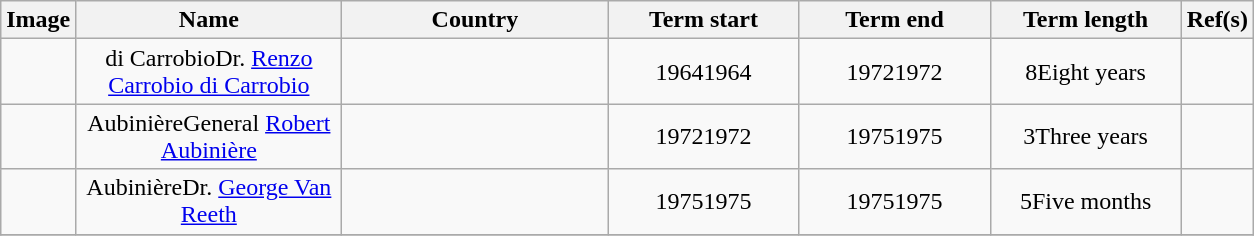<table class="wikitable sortable" style="text-align: center;">
<tr>
<th class="unsortable">Image</th>
<th style="width:170px;">Name</th>
<th style="width:170px;">Country</th>
<th style="width:120px;">Term start</th>
<th style="width:120px;">Term end</th>
<th style="width:120px;">Term length</th>
<th class="unsortable">Ref(s)</th>
</tr>
<tr>
<td></td>
<td><span>di Carrobio</span>Dr. <a href='#'>Renzo Carrobio di Carrobio</a></td>
<td></td>
<td><span>1964</span>1964</td>
<td><span>1972</span>1972</td>
<td><span>8</span>Eight years</td>
<td></td>
</tr>
<tr>
<td></td>
<td><span>Aubinière</span>General <a href='#'>Robert Aubinière</a></td>
<td></td>
<td><span>1972</span>1972</td>
<td><span>1975</span>1975</td>
<td><span>3</span>Three years</td>
<td></td>
</tr>
<tr>
<td></td>
<td><span>Aubinière</span>Dr. <a href='#'>George Van Reeth</a></td>
<td></td>
<td><span>1975</span>1975</td>
<td><span>1975</span>1975</td>
<td><span>5</span>Five months</td>
<td></td>
</tr>
<tr>
</tr>
</table>
